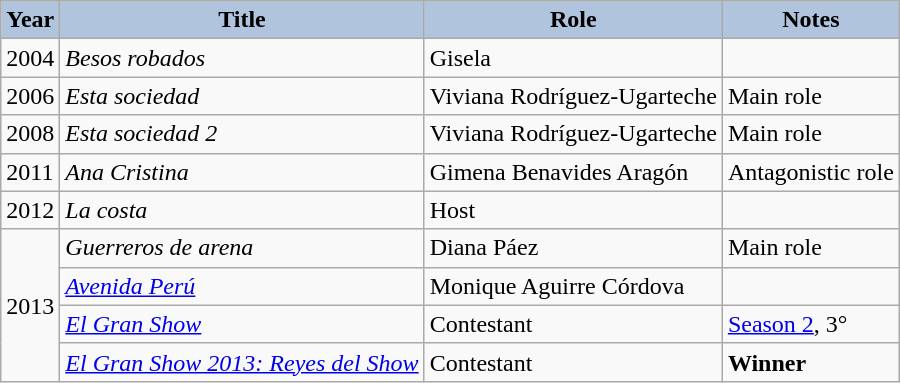<table class="wikitable">
<tr>
<th style="background:#B0C4DE;">Year</th>
<th style="background:#B0C4DE;">Title</th>
<th style="background:#B0C4DE;">Role</th>
<th style="background:#B0C4DE;">Notes</th>
</tr>
<tr>
<td>2004</td>
<td><em>Besos robados</em></td>
<td>Gisela</td>
<td></td>
</tr>
<tr>
<td>2006</td>
<td><em>Esta sociedad</em></td>
<td>Viviana Rodríguez-Ugarteche</td>
<td>Main role</td>
</tr>
<tr>
<td>2008</td>
<td><em>Esta sociedad 2</em></td>
<td>Viviana Rodríguez-Ugarteche</td>
<td>Main role</td>
</tr>
<tr>
<td>2011</td>
<td><em>Ana Cristina</em></td>
<td>Gimena Benavides Aragón</td>
<td>Antagonistic role</td>
</tr>
<tr>
<td>2012</td>
<td><em>La costa</em></td>
<td>Host</td>
<td></td>
</tr>
<tr>
<td rowspan=4>2013</td>
<td><em>Guerreros de arena</em></td>
<td>Diana Páez</td>
<td>Main role</td>
</tr>
<tr>
<td><em><a href='#'>Avenida Perú</a></em></td>
<td>Monique Aguirre Córdova</td>
<td></td>
</tr>
<tr>
<td><em><a href='#'>El Gran Show</a></em></td>
<td>Contestant</td>
<td><a href='#'>Season 2</a>, 3°</td>
</tr>
<tr>
<td><em><a href='#'>El Gran Show 2013: Reyes del Show</a></em></td>
<td>Contestant</td>
<td><strong>Winner</strong></td>
</tr>
</table>
